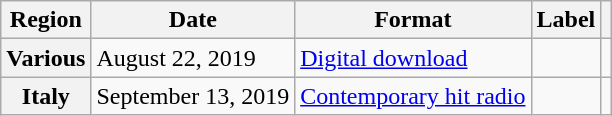<table class="wikitable plainrowheaders">
<tr>
<th scope="col">Region</th>
<th scope="col">Date</th>
<th scope="col">Format</th>
<th scope="col">Label</th>
<th scope="col"></th>
</tr>
<tr>
<th scope="row">Various</th>
<td>August 22, 2019</td>
<td><a href='#'>Digital download</a></td>
<td></td>
<td></td>
</tr>
<tr>
<th scope="row">Italy</th>
<td>September 13, 2019</td>
<td><a href='#'>Contemporary hit radio</a></td>
<td></td>
<td></td>
</tr>
</table>
